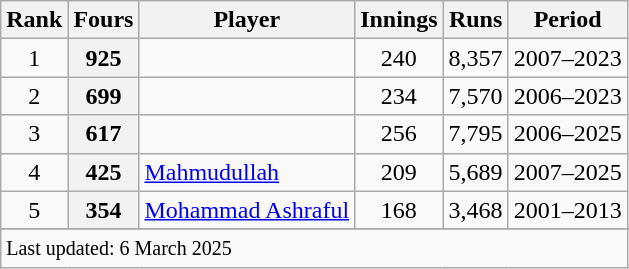<table class="wikitable plainrowheaders sortable">
<tr>
<th scope=col>Rank</th>
<th scope=col>Fours</th>
<th scope=col>Player</th>
<th scope=col>Innings</th>
<th scope=col>Runs</th>
<th scope=col>Period</th>
</tr>
<tr>
<td align=center>1</td>
<th scope=row style="text-align:center;">925</th>
<td></td>
<td align=center>240</td>
<td align=center>8,357</td>
<td>2007–2023</td>
</tr>
<tr>
<td align=center>2</td>
<th scope=row style=text-align:center;>699</th>
<td></td>
<td align=center>234</td>
<td align=center>7,570</td>
<td>2006–2023</td>
</tr>
<tr>
<td align=center>3</td>
<th scope=row style=text-align:center;>617</th>
<td></td>
<td align=center>256</td>
<td align=center>7,795</td>
<td>2006–2025</td>
</tr>
<tr>
<td align=center>4</td>
<th scope=row style=text-align:center;>425</th>
<td><a href='#'>Mahmudullah</a></td>
<td align=center>209</td>
<td align=center>5,689</td>
<td>2007–2025</td>
</tr>
<tr>
<td align=center>5</td>
<th scope=row style=text-align:center;>354</th>
<td><a href='#'>Mohammad Ashraful</a></td>
<td align=center>168</td>
<td align=center>3,468</td>
<td>2001–2013</td>
</tr>
<tr>
</tr>
<tr class=sortbottom>
<td colspan=6><small>Last updated: 6 March 2025</small></td>
</tr>
</table>
